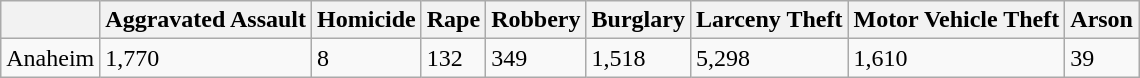<table class="wikitable">
<tr>
<th></th>
<th>Aggravated Assault</th>
<th>Homicide</th>
<th>Rape</th>
<th>Robbery</th>
<th>Burglary</th>
<th>Larceny Theft</th>
<th>Motor Vehicle Theft</th>
<th>Arson</th>
</tr>
<tr>
<td>Anaheim</td>
<td>1,770</td>
<td>8</td>
<td>132</td>
<td>349</td>
<td>1,518</td>
<td>5,298</td>
<td>1,610</td>
<td>39</td>
</tr>
</table>
